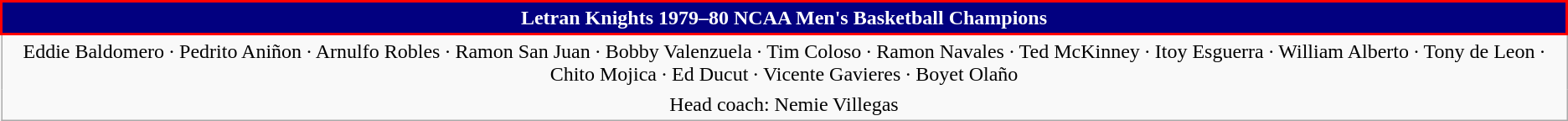<table class="wikitable" style="text-align: center">
<tr>
<th style = "background:#020080; border:2px solid red; color:white">Letran Knights 1979–80 NCAA Men's Basketball Champions</th>
</tr>
<tr>
<td style="border-style: none none none none;">Eddie Baldomero · Pedrito Aniñon · Arnulfo Robles · Ramon San Juan · Bobby Valenzuela · Tim Coloso · Ramon Navales · Ted McKinney · Itoy Esguerra · William Alberto · Tony de Leon · Chito Mojica · Ed Ducut · Vicente Gavieres · Boyet Olaño</td>
</tr>
<tr>
<td style="border-style: none none none none;">Head coach: Nemie Villegas</td>
</tr>
</table>
